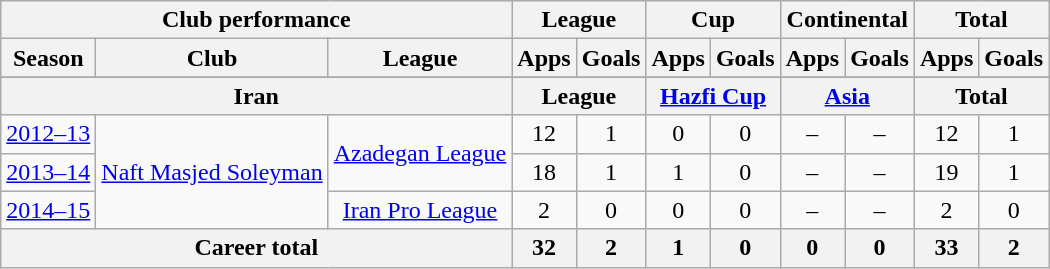<table class="wikitable" style="text-align:center">
<tr>
<th colspan=3>Club performance</th>
<th colspan=2>League</th>
<th colspan=2>Cup</th>
<th colspan=2>Continental</th>
<th colspan=2>Total</th>
</tr>
<tr>
<th>Season</th>
<th>Club</th>
<th>League</th>
<th>Apps</th>
<th>Goals</th>
<th>Apps</th>
<th>Goals</th>
<th>Apps</th>
<th>Goals</th>
<th>Apps</th>
<th>Goals</th>
</tr>
<tr>
</tr>
<tr>
<th colspan=3>Iran</th>
<th colspan=2>League</th>
<th colspan=2><a href='#'>Hazfi Cup</a></th>
<th colspan=2><a href='#'>Asia</a></th>
<th colspan=2>Total</th>
</tr>
<tr>
<td><a href='#'>2012–13</a></td>
<td rowspan="3"><a href='#'>Naft Masjed Soleyman</a></td>
<td rowspan="2"><a href='#'>Azadegan League</a></td>
<td>12</td>
<td>1</td>
<td>0</td>
<td>0</td>
<td>–</td>
<td>–</td>
<td>12</td>
<td>1</td>
</tr>
<tr>
<td><a href='#'>2013–14</a></td>
<td>18</td>
<td>1</td>
<td>1</td>
<td>0</td>
<td>–</td>
<td>–</td>
<td>19</td>
<td>1</td>
</tr>
<tr>
<td><a href='#'>2014–15</a></td>
<td rowspan="1"><a href='#'>Iran Pro League</a></td>
<td>2</td>
<td>0</td>
<td>0</td>
<td>0</td>
<td>–</td>
<td>–</td>
<td>2</td>
<td>0</td>
</tr>
<tr>
<th colspan=3>Career total</th>
<th>32</th>
<th>2</th>
<th>1</th>
<th>0</th>
<th>0</th>
<th>0</th>
<th>33</th>
<th>2</th>
</tr>
</table>
